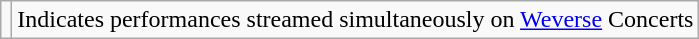<table class="wikitable">
<tr>
<td></td>
<td>Indicates performances streamed simultaneously on <a href='#'>Weverse</a> Concerts</td>
</tr>
</table>
